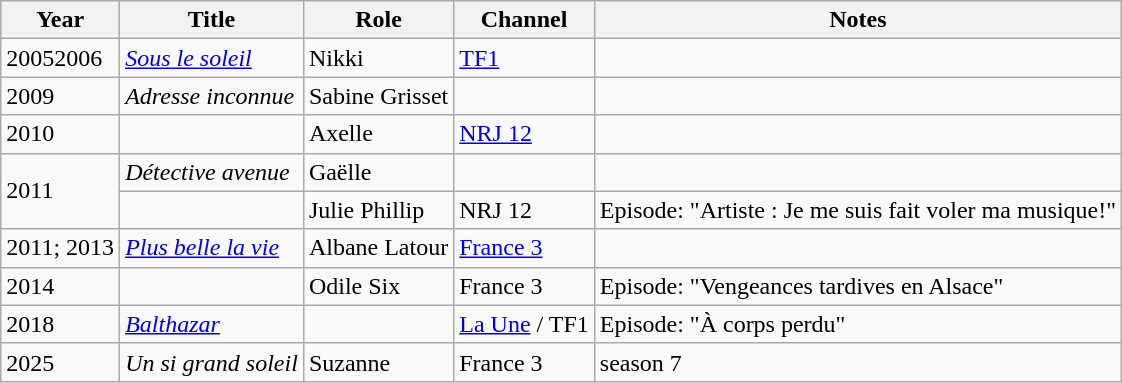<table class="wikitable sortable">
<tr>
<th>Year</th>
<th>Title</th>
<th>Role</th>
<th>Channel</th>
<th class="unsortable">Notes</th>
</tr>
<tr>
<td>20052006</td>
<td><em><a href='#'>Sous le soleil</a></em></td>
<td>Nikki</td>
<td><a href='#'>TF1</a></td>
<td></td>
</tr>
<tr>
<td>2009</td>
<td><em>Adresse inconnue</em></td>
<td>Sabine Grisset</td>
<td></td>
<td></td>
</tr>
<tr>
<td>2010</td>
<td><em></em></td>
<td>Axelle</td>
<td><a href='#'>NRJ 12</a></td>
<td></td>
</tr>
<tr>
<td rowspan="2">2011</td>
<td><em>Détective avenue</em></td>
<td>Gaëlle</td>
<td></td>
<td></td>
</tr>
<tr>
<td><em></em></td>
<td>Julie Phillip</td>
<td>NRJ 12</td>
<td>Episode: "Artiste : Je me suis fait voler ma musique!"</td>
</tr>
<tr>
<td>2011; 2013</td>
<td><em><a href='#'>Plus belle la vie</a></em></td>
<td>Albane Latour</td>
<td><a href='#'>France 3</a></td>
<td></td>
</tr>
<tr>
<td>2014</td>
<td><em></em></td>
<td>Odile Six</td>
<td>France 3</td>
<td>Episode: "Vengeances tardives en Alsace"</td>
</tr>
<tr>
<td>2018</td>
<td><em><a href='#'>Balthazar</a></em></td>
<td></td>
<td><a href='#'>La Une</a> / TF1</td>
<td>Episode: "À corps perdu"</td>
</tr>
<tr>
<td>2025</td>
<td><em>Un si grand soleil</em></td>
<td>Suzanne</td>
<td>France 3</td>
<td>season 7</td>
</tr>
</table>
